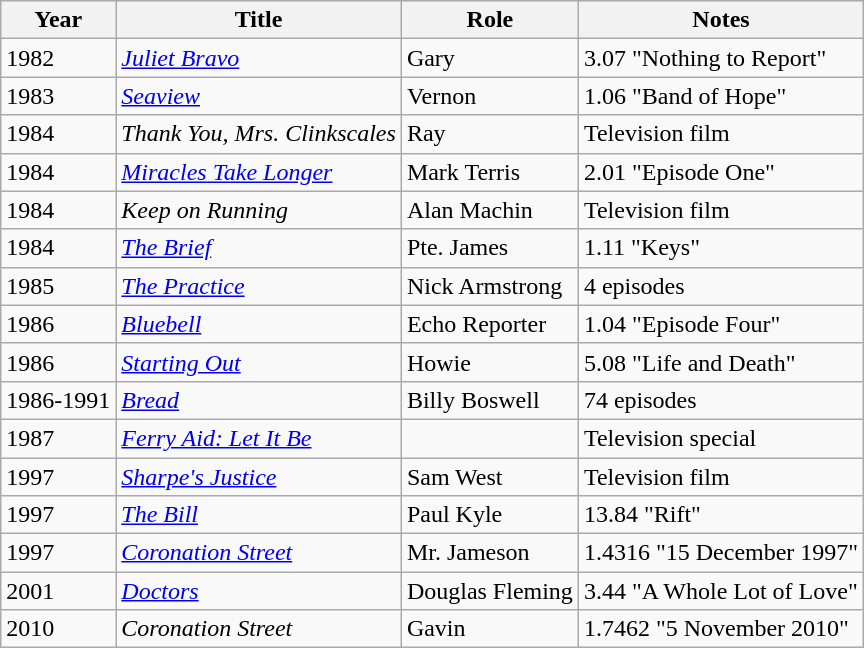<table class="wikitable">
<tr>
<th>Year</th>
<th>Title</th>
<th>Role</th>
<th>Notes</th>
</tr>
<tr>
<td>1982</td>
<td><em><a href='#'>Juliet Bravo</a></em></td>
<td>Gary</td>
<td>3.07 "Nothing to Report"</td>
</tr>
<tr>
<td>1983</td>
<td><em><a href='#'>Seaview</a></em></td>
<td>Vernon</td>
<td>1.06 "Band of Hope"</td>
</tr>
<tr>
<td>1984</td>
<td><em>Thank You, Mrs. Clinkscales</em></td>
<td>Ray</td>
<td>Television film</td>
</tr>
<tr>
<td>1984</td>
<td><em><a href='#'>Miracles Take Longer</a></em></td>
<td>Mark Terris</td>
<td>2.01 "Episode One"</td>
</tr>
<tr>
<td>1984</td>
<td><em>Keep on Running</em></td>
<td>Alan Machin</td>
<td>Television film</td>
</tr>
<tr>
<td>1984</td>
<td><em><a href='#'>The Brief</a></em></td>
<td>Pte. James</td>
<td>1.11 "Keys"</td>
</tr>
<tr>
<td>1985</td>
<td><em><a href='#'>The Practice</a></em></td>
<td>Nick Armstrong</td>
<td>4 episodes</td>
</tr>
<tr>
<td>1986</td>
<td><em><a href='#'>Bluebell</a></em></td>
<td>Echo Reporter</td>
<td>1.04 "Episode Four"</td>
</tr>
<tr>
<td>1986</td>
<td><em><a href='#'>Starting Out</a></em></td>
<td>Howie</td>
<td>5.08 "Life and Death"</td>
</tr>
<tr>
<td>1986-1991</td>
<td><em><a href='#'>Bread</a></em></td>
<td>Billy Boswell</td>
<td>74 episodes</td>
</tr>
<tr>
<td>1987</td>
<td><em><a href='#'>Ferry Aid: Let It Be</a></em></td>
<td></td>
<td>Television special</td>
</tr>
<tr>
<td>1997</td>
<td><em><a href='#'>Sharpe's Justice</a></em></td>
<td>Sam West</td>
<td>Television film</td>
</tr>
<tr>
<td>1997</td>
<td><em><a href='#'>The Bill</a></em></td>
<td>Paul Kyle</td>
<td>13.84 "Rift"</td>
</tr>
<tr>
<td>1997</td>
<td><em><a href='#'>Coronation Street</a></em></td>
<td>Mr. Jameson</td>
<td>1.4316 "15 December 1997"</td>
</tr>
<tr>
<td>2001</td>
<td><em><a href='#'>Doctors</a></em></td>
<td>Douglas Fleming</td>
<td>3.44 "A Whole Lot of Love"</td>
</tr>
<tr>
<td>2010</td>
<td><em>Coronation Street</em></td>
<td>Gavin</td>
<td>1.7462 "5 November 2010"</td>
</tr>
</table>
